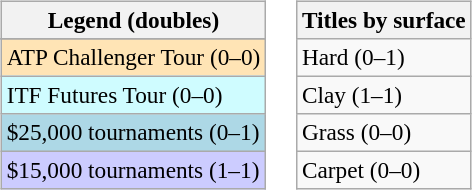<table>
<tr valign=top>
<td><br><table class=wikitable style=font-size:97%>
<tr>
<th>Legend (doubles)</th>
</tr>
<tr bgcolor=e5d1cb>
</tr>
<tr bgcolor=moccasin>
<td>ATP Challenger Tour (0–0)</td>
</tr>
<tr bgcolor=cffcff>
<td>ITF Futures Tour (0–0)</td>
</tr>
<tr style="background:lightblue;">
<td>$25,000 tournaments (0–1)</td>
</tr>
<tr style="background:#ccccff;">
<td>$15,000 tournaments (1–1)</td>
</tr>
</table>
</td>
<td><br><table class=wikitable style=font-size:97%>
<tr>
<th>Titles by surface</th>
</tr>
<tr>
<td>Hard (0–1)</td>
</tr>
<tr>
<td>Clay (1–1)</td>
</tr>
<tr>
<td>Grass (0–0)</td>
</tr>
<tr>
<td>Carpet (0–0)</td>
</tr>
</table>
</td>
</tr>
</table>
